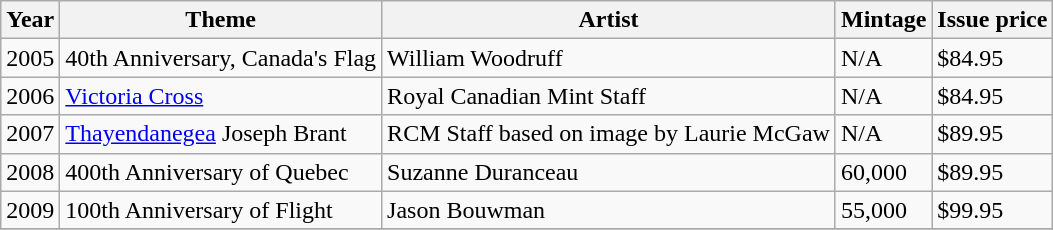<table class="wikitable">
<tr>
<th>Year</th>
<th>Theme</th>
<th>Artist</th>
<th>Mintage</th>
<th>Issue price</th>
</tr>
<tr>
<td>2005</td>
<td>40th Anniversary, Canada's Flag</td>
<td>William Woodruff</td>
<td>N/A</td>
<td>$84.95</td>
</tr>
<tr>
<td>2006</td>
<td><a href='#'>Victoria Cross</a></td>
<td>Royal Canadian Mint Staff</td>
<td>N/A</td>
<td>$84.95</td>
</tr>
<tr>
<td>2007</td>
<td><a href='#'>Thayendanegea</a> Joseph Brant</td>
<td>RCM Staff based on image by Laurie McGaw</td>
<td>N/A</td>
<td>$89.95</td>
</tr>
<tr>
<td>2008</td>
<td>400th Anniversary of Quebec</td>
<td>Suzanne Duranceau</td>
<td>60,000</td>
<td>$89.95</td>
</tr>
<tr>
<td>2009</td>
<td>100th Anniversary of Flight</td>
<td>Jason Bouwman</td>
<td>55,000</td>
<td>$99.95</td>
</tr>
<tr>
</tr>
</table>
